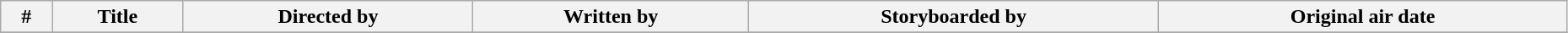<table class="wikitable" width="98%">
<tr>
<th>#</th>
<th>Title</th>
<th>Directed by</th>
<th>Written by</th>
<th>Storyboarded by</th>
<th>Original air date</th>
</tr>
<tr>
</tr>
</table>
